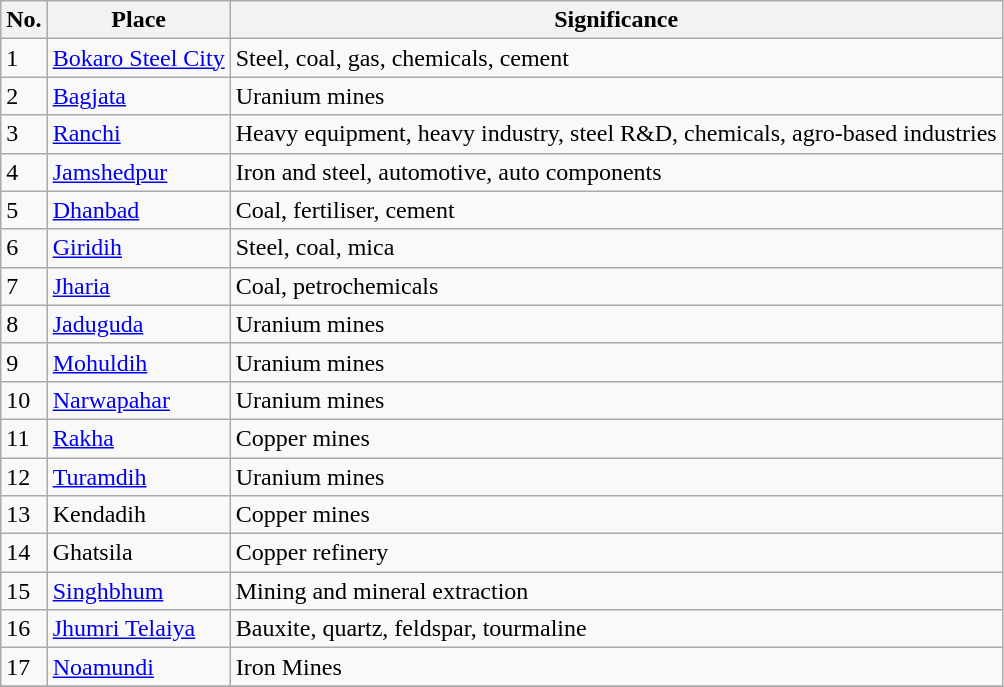<table class="wikitable sortable">
<tr>
<th>No.</th>
<th>Place</th>
<th>Significance</th>
</tr>
<tr>
<td>1</td>
<td><a href='#'>Bokaro Steel City</a></td>
<td>Steel, coal, gas, chemicals, cement</td>
</tr>
<tr>
<td>2</td>
<td><a href='#'>Bagjata</a></td>
<td>Uranium mines</td>
</tr>
<tr>
<td>3</td>
<td><a href='#'>Ranchi</a></td>
<td>Heavy equipment, heavy industry, steel R&D, chemicals, agro-based industries</td>
</tr>
<tr>
<td>4</td>
<td><a href='#'>Jamshedpur</a></td>
<td>Iron and steel, automotive, auto components</td>
</tr>
<tr>
<td>5</td>
<td><a href='#'>Dhanbad</a></td>
<td>Coal, fertiliser, cement</td>
</tr>
<tr>
<td>6</td>
<td><a href='#'>Giridih</a></td>
<td>Steel, coal, mica</td>
</tr>
<tr>
<td>7</td>
<td><a href='#'>Jharia</a></td>
<td>Coal, petrochemicals</td>
</tr>
<tr>
<td>8</td>
<td><a href='#'>Jaduguda</a></td>
<td>Uranium mines</td>
</tr>
<tr>
<td>9</td>
<td><a href='#'>Mohuldih</a></td>
<td>Uranium mines</td>
</tr>
<tr>
<td>10</td>
<td><a href='#'>Narwapahar</a></td>
<td>Uranium mines</td>
</tr>
<tr>
<td>11</td>
<td><a href='#'>Rakha</a></td>
<td>Copper mines</td>
</tr>
<tr>
<td>12</td>
<td><a href='#'>Turamdih</a></td>
<td>Uranium mines</td>
</tr>
<tr>
<td>13</td>
<td>Kendadih</td>
<td>Copper mines</td>
</tr>
<tr>
<td>14</td>
<td>Ghatsila</td>
<td>Copper refinery</td>
</tr>
<tr>
<td>15</td>
<td><a href='#'>Singhbhum</a></td>
<td>Mining and mineral extraction</td>
</tr>
<tr>
<td>16</td>
<td><a href='#'>Jhumri Telaiya</a></td>
<td>Bauxite, quartz, feldspar, tourmaline</td>
</tr>
<tr>
<td>17</td>
<td><a href='#'>Noamundi</a></td>
<td>Iron Mines</td>
</tr>
<tr>
</tr>
</table>
